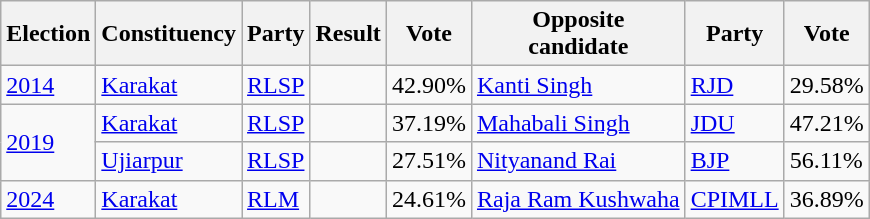<table class="wikitable">
<tr>
<th>Election</th>
<th>Constituency</th>
<th>Party</th>
<th>Result</th>
<th>Vote</th>
<th>Opposite<br>candidate</th>
<th>Party</th>
<th>Vote</th>
</tr>
<tr>
<td><a href='#'>2014</a></td>
<td><a href='#'>Karakat</a></td>
<td><a href='#'>RLSP</a></td>
<td></td>
<td>42.90%</td>
<td><a href='#'>Kanti Singh</a></td>
<td><a href='#'>RJD</a></td>
<td>29.58%</td>
</tr>
<tr>
<td rowspan="2"><a href='#'>2019</a></td>
<td><a href='#'>Karakat</a></td>
<td><a href='#'>RLSP</a></td>
<td></td>
<td>37.19%</td>
<td><a href='#'>Mahabali Singh</a></td>
<td><a href='#'>JDU</a></td>
<td>47.21%</td>
</tr>
<tr>
<td><a href='#'>Ujiarpur</a></td>
<td><a href='#'>RLSP</a></td>
<td></td>
<td>27.51%</td>
<td><a href='#'>Nityanand Rai</a></td>
<td><a href='#'>BJP</a></td>
<td>56.11%</td>
</tr>
<tr>
<td><a href='#'>2024</a></td>
<td><a href='#'>Karakat</a></td>
<td><a href='#'>RLM</a></td>
<td></td>
<td>24.61%</td>
<td><a href='#'>Raja Ram Kushwaha</a></td>
<td><a href='#'>CPIMLL</a></td>
<td>36.89%</td>
</tr>
</table>
